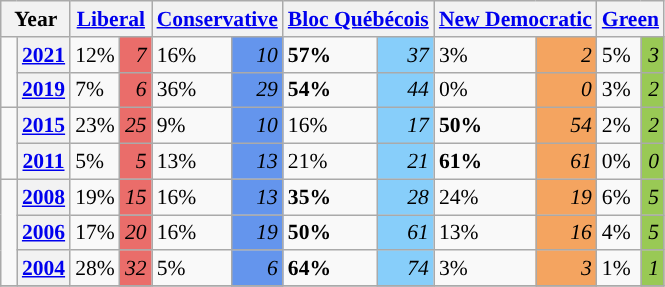<table class="wikitable" style="width:400; font-size:90%; margin-left:1em;">
<tr>
<th colspan="2" scope="col">Year</th>
<th colspan="2" scope="col"><a href='#'>Liberal</a></th>
<th colspan="2" scope="col"><a href='#'>Conservative</a></th>
<th colspan="2" scope="col"><a href='#'>Bloc Québécois</a></th>
<th colspan="2" scope="col"><a href='#'>New Democratic</a></th>
<th colspan="2" scope="col"><a href='#'>Green</a></th>
</tr>
<tr>
<td rowspan="2" style="width: 0.25em; background-color: "></td>
<th><a href='#'>2021</a></th>
<td>12%</td>
<td style="text-align:right; background:#EA6D6A;"><em>7</em></td>
<td>16%</td>
<td style="text-align:right; background:#6495ED;"><em>10</em></td>
<td><strong>57%</strong></td>
<td style="text-align:right; background:#87CEFA;"><em>37</em></td>
<td>3%</td>
<td style="text-align:right; background:#F4A460;"><em>2</em></td>
<td>5%</td>
<td style="text-align:right; background:#99C955;"><em>3</em></td>
</tr>
<tr>
<th><a href='#'>2019</a></th>
<td>7%</td>
<td style="text-align:right; background:#EA6D6A;"><em>6</em></td>
<td>36%</td>
<td style="text-align:right; background:#6495ED;"><em>29</em></td>
<td><strong>54%</strong></td>
<td style="text-align:right; background:#87CEFA;"><em>44</em></td>
<td>0%</td>
<td style="text-align:right; background:#F4A460;"><em>0</em></td>
<td>3%</td>
<td style="text-align:right; background:#99C955;"><em>2</em></td>
</tr>
<tr>
<td rowspan="2" style="width: 0.25em; background-color: "></td>
<th><a href='#'>2015</a></th>
<td>23%</td>
<td style="text-align:right; background:#EA6D6A;"><em>25</em></td>
<td>9%</td>
<td style="text-align:right; background:#6495ED;"><em>10</em></td>
<td>16%</td>
<td style="text-align:right; background:#87CEFA;"><em>17</em></td>
<td><strong>50%</strong></td>
<td style="text-align:right; background:#F4A460;"><em>54</em></td>
<td>2%</td>
<td style="text-align:right; background:#99C955;"><em>2</em></td>
</tr>
<tr>
<th><a href='#'>2011</a></th>
<td>5%</td>
<td style="text-align:right; background:#EA6D6A;"><em>5</em></td>
<td>13%</td>
<td style="text-align:right; background:#6495ED;"><em>13</em></td>
<td>21%</td>
<td style="text-align:right; background:#87CEFA;"><em>21</em></td>
<td><strong>61%</strong></td>
<td style="text-align:right; background:#F4A460;"><em>61</em></td>
<td>0%</td>
<td style="text-align:right; background:#99C955;"><em>0</em></td>
</tr>
<tr>
<td rowspan="3" style="width: 0.25em; background-color: "></td>
<th><a href='#'>2008</a></th>
<td>19%</td>
<td style="text-align:right; background:#EA6D6A;"><em>15</em></td>
<td>16%</td>
<td style="text-align:right; background:#6495ED;"><em>13</em></td>
<td><strong>35%</strong></td>
<td style="text-align:right; background:#87CEFA;"><em>28</em></td>
<td>24%</td>
<td style="text-align:right; background:#F4A460;"><em>19</em></td>
<td>6%</td>
<td style="text-align:right; background:#99C955;"><em>5</em></td>
</tr>
<tr>
<th><a href='#'>2006</a></th>
<td>17%</td>
<td style="text-align:right; background:#EA6D6A;"><em>20</em></td>
<td>16%</td>
<td style="text-align:right; background:#6495ED;"><em>19</em></td>
<td><strong>50%</strong></td>
<td style="text-align:right; background:#87CEFA;"><em>61</em></td>
<td>13%</td>
<td style="text-align:right; background:#F4A460;"><em>16</em></td>
<td>4%</td>
<td style="text-align:right; background:#99C955;"><em>5</em></td>
</tr>
<tr>
<th><a href='#'>2004</a></th>
<td>28%</td>
<td style="text-align:right; background:#EA6D6A;"><em>32</em></td>
<td>5%</td>
<td style="text-align:right; background:#6495ED;"><em>6</em></td>
<td><strong>64%</strong></td>
<td style="text-align:right; background:#87CEFA;"><em>74</em></td>
<td>3%</td>
<td style="text-align:right; background:#F4A460;"><em>3</em></td>
<td>1%</td>
<td style="text-align:right; background:#99C955;"><em>1</em></td>
</tr>
<tr>
</tr>
</table>
